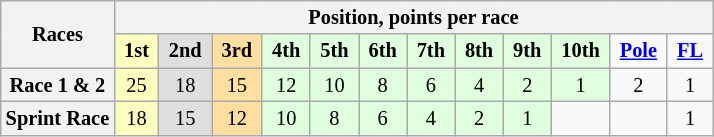<table class="wikitable" style="font-size: 85%; text-align:center">
<tr>
<th rowspan=2>Races</th>
<th colspan=12>Position, points per race</th>
</tr>
<tr>
<td style="background:#FFFFBF"> <strong>1st</strong> </td>
<td style="background:#DFDFDF"> <strong>2nd</strong> </td>
<td style="background:#FFDF9F"> <strong>3rd</strong> </td>
<td style="background:#DFFFDF"> <strong>4th</strong> </td>
<td style="background:#DFFFDF"> <strong>5th</strong> </td>
<td style="background:#DFFFDF"> <strong>6th</strong> </td>
<td style="background:#DFFFDF"> <strong>7th</strong> </td>
<td style="background:#DFFFDF"> <strong>8th</strong> </td>
<td style="background:#DFFFDF"> <strong>9th</strong> </td>
<td style="background:#DFFFDF"> <strong>10th</strong> </td>
<td> <strong><a href='#'>Pole</a></strong> </td>
<td> <strong><a href='#'>FL</a></strong> </td>
</tr>
<tr>
<th>Race 1 & 2</th>
<td style="background:#FFFFBF">25</td>
<td style="background:#DFDFDF">18</td>
<td style="background:#FFDF9F">15</td>
<td style="background:#DFFFDF">12</td>
<td style="background:#DFFFDF">10</td>
<td style="background:#DFFFDF">8</td>
<td style="background:#DFFFDF">6</td>
<td style="background:#DFFFDF">4</td>
<td style="background:#DFFFDF">2</td>
<td style="background:#DFFFDF">1</td>
<td>2</td>
<td>1</td>
</tr>
<tr>
<th>Sprint Race</th>
<td style="background:#FFFFBF">18</td>
<td style="background:#DFDFDF">15</td>
<td style="background:#FFDF9F">12</td>
<td style="background:#DFFFDF">10</td>
<td style="background:#DFFFDF">8</td>
<td style="background:#DFFFDF">6</td>
<td style="background:#DFFFDF">4</td>
<td style="background:#DFFFDF">2</td>
<td style="background:#DFFFDF">1</td>
<td></td>
<td></td>
<td>1</td>
</tr>
</table>
